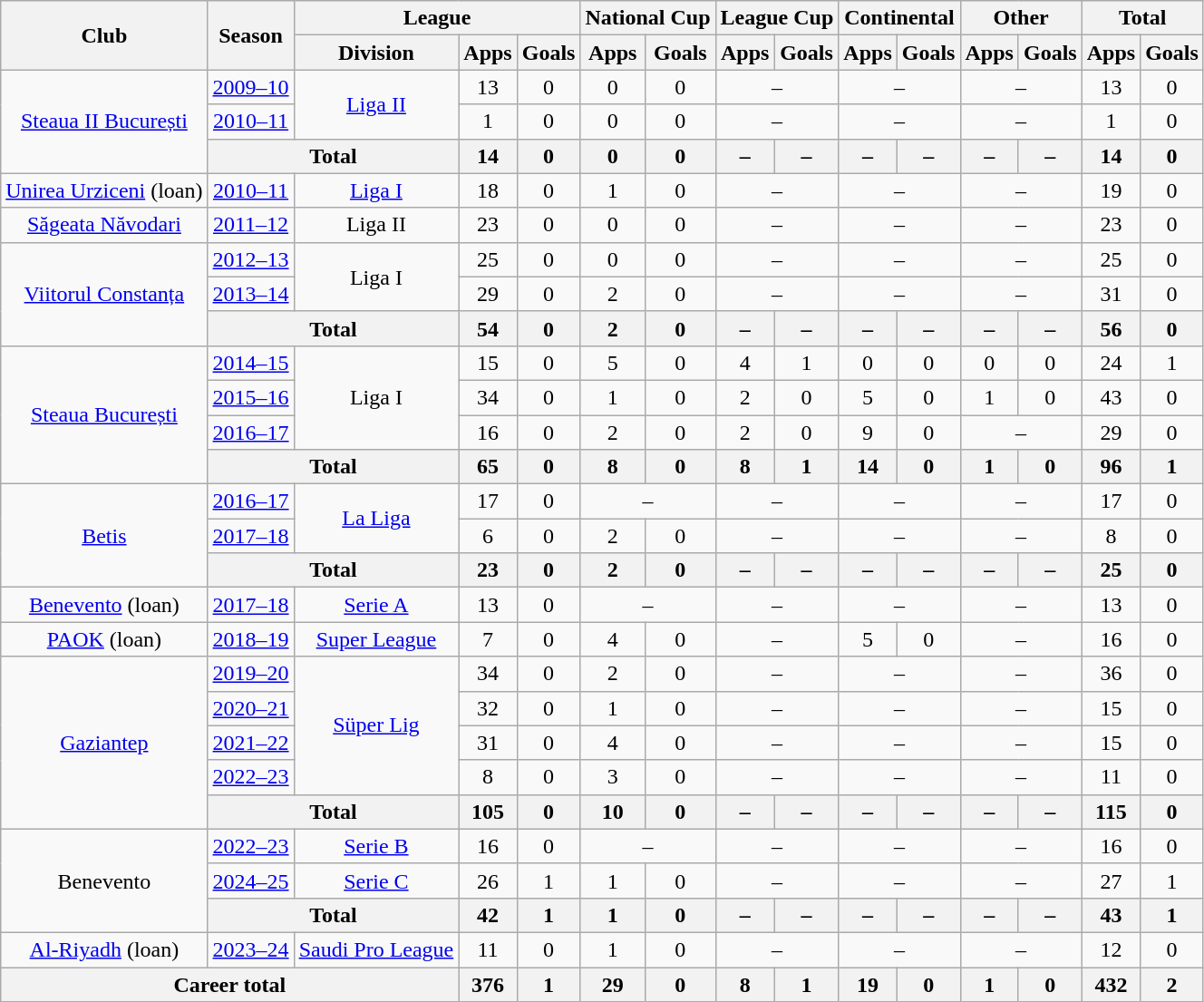<table class="wikitable" style="text-align:center">
<tr>
<th rowspan="2">Club</th>
<th rowspan="2">Season</th>
<th colspan="3">League</th>
<th colspan="2">National Cup</th>
<th colspan="2">League Cup</th>
<th colspan="2">Continental</th>
<th colspan="2">Other</th>
<th colspan="2">Total</th>
</tr>
<tr>
<th>Division</th>
<th>Apps</th>
<th>Goals</th>
<th>Apps</th>
<th>Goals</th>
<th>Apps</th>
<th>Goals</th>
<th>Apps</th>
<th>Goals</th>
<th>Apps</th>
<th>Goals</th>
<th>Apps</th>
<th>Goals</th>
</tr>
<tr>
<td rowspan="3"><a href='#'>Steaua II București</a></td>
<td><a href='#'>2009–10</a></td>
<td rowspan="2"><a href='#'>Liga II</a></td>
<td>13</td>
<td>0</td>
<td>0</td>
<td>0</td>
<td colspan="2">–</td>
<td colspan="2">–</td>
<td colspan="2">–</td>
<td>13</td>
<td>0</td>
</tr>
<tr>
<td><a href='#'>2010–11</a></td>
<td>1</td>
<td>0</td>
<td>0</td>
<td>0</td>
<td colspan="2">–</td>
<td colspan="2">–</td>
<td colspan="2">–</td>
<td>1</td>
<td>0</td>
</tr>
<tr>
<th colspan="2">Total</th>
<th>14</th>
<th>0</th>
<th>0</th>
<th>0</th>
<th>–</th>
<th>–</th>
<th>–</th>
<th>–</th>
<th>–</th>
<th>–</th>
<th>14</th>
<th>0</th>
</tr>
<tr>
<td rowspan="1"><a href='#'>Unirea Urziceni</a> (loan)</td>
<td><a href='#'>2010–11</a></td>
<td><a href='#'>Liga I</a></td>
<td>18</td>
<td>0</td>
<td>1</td>
<td>0</td>
<td colspan="2">–</td>
<td colspan="2">–</td>
<td colspan="2">–</td>
<td>19</td>
<td>0</td>
</tr>
<tr>
<td rowspan="1"><a href='#'>Săgeata Năvodari</a></td>
<td><a href='#'>2011–12</a></td>
<td>Liga II</td>
<td>23</td>
<td>0</td>
<td>0</td>
<td>0</td>
<td colspan="2">–</td>
<td colspan="2">–</td>
<td colspan="2">–</td>
<td>23</td>
<td>0</td>
</tr>
<tr>
<td rowspan="3"><a href='#'>Viitorul Constanța</a></td>
<td><a href='#'>2012–13</a></td>
<td rowspan="2">Liga I</td>
<td>25</td>
<td>0</td>
<td>0</td>
<td>0</td>
<td colspan="2">–</td>
<td colspan="2">–</td>
<td colspan="2">–</td>
<td>25</td>
<td>0</td>
</tr>
<tr>
<td><a href='#'>2013–14</a></td>
<td>29</td>
<td>0</td>
<td>2</td>
<td>0</td>
<td colspan="2">–</td>
<td colspan="2">–</td>
<td colspan="2">–</td>
<td>31</td>
<td>0</td>
</tr>
<tr>
<th colspan="2">Total</th>
<th>54</th>
<th>0</th>
<th>2</th>
<th>0</th>
<th>–</th>
<th>–</th>
<th>–</th>
<th>–</th>
<th>–</th>
<th>–</th>
<th>56</th>
<th>0</th>
</tr>
<tr>
<td rowspan="4"><a href='#'>Steaua București</a></td>
<td><a href='#'>2014–15</a></td>
<td rowspan="3">Liga I</td>
<td>15</td>
<td>0</td>
<td>5</td>
<td>0</td>
<td>4</td>
<td>1</td>
<td>0</td>
<td>0</td>
<td>0</td>
<td>0</td>
<td>24</td>
<td>1</td>
</tr>
<tr>
<td><a href='#'>2015–16</a></td>
<td>34</td>
<td>0</td>
<td>1</td>
<td>0</td>
<td>2</td>
<td>0</td>
<td>5</td>
<td>0</td>
<td>1</td>
<td>0</td>
<td>43</td>
<td>0</td>
</tr>
<tr>
<td><a href='#'>2016–17</a></td>
<td>16</td>
<td>0</td>
<td>2</td>
<td>0</td>
<td>2</td>
<td>0</td>
<td>9</td>
<td>0</td>
<td rowspan=1 colspan="2">–</td>
<td>29</td>
<td>0</td>
</tr>
<tr>
<th colspan="2">Total</th>
<th>65</th>
<th>0</th>
<th>8</th>
<th>0</th>
<th>8</th>
<th>1</th>
<th>14</th>
<th>0</th>
<th>1</th>
<th>0</th>
<th>96</th>
<th>1</th>
</tr>
<tr>
<td rowspan="3"><a href='#'>Betis</a></td>
<td><a href='#'>2016–17</a></td>
<td rowspan="2"><a href='#'>La Liga</a></td>
<td>17</td>
<td>0</td>
<td rowspan=1 colspan="2">–</td>
<td rowspan=1 colspan="2">–</td>
<td rowspan=1 colspan="2">–</td>
<td rowspan=1 colspan="2">–</td>
<td>17</td>
<td>0</td>
</tr>
<tr>
<td><a href='#'>2017–18</a></td>
<td>6</td>
<td>0</td>
<td>2</td>
<td>0</td>
<td rowspan=1 colspan="2">–</td>
<td rowspan=1 colspan="2">–</td>
<td rowspan=1 colspan="2">–</td>
<td>8</td>
<td>0</td>
</tr>
<tr>
<th colspan="2">Total</th>
<th>23</th>
<th>0</th>
<th>2</th>
<th>0</th>
<th>–</th>
<th>–</th>
<th>–</th>
<th>–</th>
<th>–</th>
<th>–</th>
<th>25</th>
<th>0</th>
</tr>
<tr>
<td rowspan="1"><a href='#'>Benevento</a> (loan)</td>
<td><a href='#'>2017–18</a></td>
<td><a href='#'>Serie A</a></td>
<td>13</td>
<td>0</td>
<td rowspan=1 colspan="2">–</td>
<td rowspan=1 colspan="2">–</td>
<td rowspan=1 colspan="2">–</td>
<td rowspan=1 colspan="2">–</td>
<td>13</td>
<td>0</td>
</tr>
<tr>
<td rowspan="1"><a href='#'>PAOK</a> (loan)</td>
<td><a href='#'>2018–19</a></td>
<td><a href='#'>Super League</a></td>
<td>7</td>
<td>0</td>
<td>4</td>
<td>0</td>
<td rowspan=1 colspan="2">–</td>
<td>5</td>
<td>0</td>
<td rowspan=1 colspan="2">–</td>
<td>16</td>
<td>0</td>
</tr>
<tr>
<td rowspan="5"><a href='#'>Gaziantep</a></td>
<td><a href='#'>2019–20</a></td>
<td rowspan="4"><a href='#'>Süper Lig</a></td>
<td>34</td>
<td>0</td>
<td>2</td>
<td>0</td>
<td rowspan=1 colspan="2">–</td>
<td rowspan=1 colspan="2">–</td>
<td rowspan=1 colspan="2">–</td>
<td>36</td>
<td>0</td>
</tr>
<tr>
<td><a href='#'>2020–21</a></td>
<td>32</td>
<td>0</td>
<td>1</td>
<td>0</td>
<td colspan="2">–</td>
<td colspan="2">–</td>
<td colspan="2">–</td>
<td>15</td>
<td>0</td>
</tr>
<tr>
<td><a href='#'>2021–22</a></td>
<td>31</td>
<td>0</td>
<td>4</td>
<td>0</td>
<td colspan="2">–</td>
<td colspan="2">–</td>
<td colspan="2">–</td>
<td>15</td>
<td>0</td>
</tr>
<tr>
<td><a href='#'>2022–23</a></td>
<td>8</td>
<td>0</td>
<td>3</td>
<td>0</td>
<td colspan="2">–</td>
<td colspan="2">–</td>
<td colspan="2">–</td>
<td>11</td>
<td>0</td>
</tr>
<tr>
<th colspan="2">Total</th>
<th>105</th>
<th>0</th>
<th>10</th>
<th>0</th>
<th>–</th>
<th>–</th>
<th>–</th>
<th>–</th>
<th>–</th>
<th>–</th>
<th>115</th>
<th>0</th>
</tr>
<tr>
<td rowspan="3">Benevento</td>
<td><a href='#'>2022–23</a></td>
<td rowspan="1"><a href='#'>Serie B</a></td>
<td>16</td>
<td>0</td>
<td rowspan=1 colspan="2">–</td>
<td rowspan=1 colspan="2">–</td>
<td rowspan=1 colspan="2">–</td>
<td rowspan=1 colspan="2">–</td>
<td>16</td>
<td>0</td>
</tr>
<tr>
<td><a href='#'>2024–25</a></td>
<td rowspan="1"><a href='#'>Serie C</a></td>
<td>26</td>
<td>1</td>
<td>1</td>
<td>0</td>
<td rowspan=1 colspan="2">–</td>
<td rowspan=1 colspan="2">–</td>
<td rowspan=1 colspan="2">–</td>
<td>27</td>
<td>1</td>
</tr>
<tr>
<th colspan="2">Total</th>
<th>42</th>
<th>1</th>
<th>1</th>
<th>0</th>
<th>–</th>
<th>–</th>
<th>–</th>
<th>–</th>
<th>–</th>
<th>–</th>
<th>43</th>
<th>1</th>
</tr>
<tr>
<td rowspan="1"><a href='#'>Al-Riyadh</a> (loan)</td>
<td><a href='#'>2023–24</a></td>
<td><a href='#'>Saudi Pro League</a></td>
<td>11</td>
<td>0</td>
<td>1</td>
<td>0</td>
<td rowspan=1 colspan="2">–</td>
<td rowspan=1 colspan="2">–</td>
<td rowspan=1 colspan="2">–</td>
<td>12</td>
<td>0</td>
</tr>
<tr>
<th colspan="3">Career total</th>
<th>376</th>
<th>1</th>
<th>29</th>
<th>0</th>
<th>8</th>
<th>1</th>
<th>19</th>
<th>0</th>
<th>1</th>
<th>0</th>
<th>432</th>
<th>2</th>
</tr>
</table>
